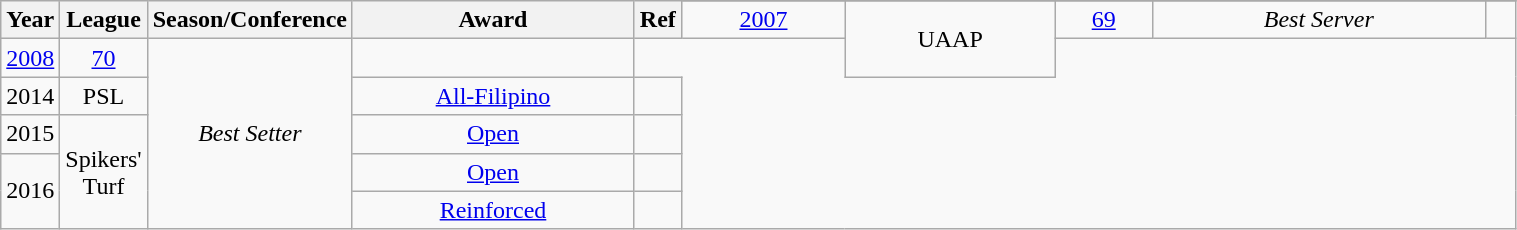<table class="wikitable sortable" style="text-align:center" width="80%">
<tr>
<th style="width:5px;" rowspan="2">Year</th>
<th style="width:25px;" rowspan="2">League</th>
<th style="width:100px;" rowspan="2">Season/Conference</th>
<th style="width:180px;" rowspan="2">Award</th>
<th style="width:25px;" rowspan="2">Ref</th>
</tr>
<tr>
<td><a href='#'>2007</a></td>
<td rowspan=2>UAAP</td>
<td><a href='#'>69</a></td>
<td rowspan=1><em>Best Server</em></td>
<td></td>
</tr>
<tr>
<td><a href='#'>2008</a></td>
<td><a href='#'>70</a></td>
<td rowspan=5><em>Best Setter</em></td>
<td></td>
</tr>
<tr>
<td>2014</td>
<td>PSL</td>
<td><a href='#'>All-Filipino</a></td>
<td></td>
</tr>
<tr>
<td>2015</td>
<td rowspan=3>Spikers' Turf</td>
<td><a href='#'>Open</a></td>
<td></td>
</tr>
<tr>
<td Rowspan=2>2016</td>
<td><a href='#'>Open</a></td>
<td></td>
</tr>
<tr>
<td><a href='#'>Reinforced</a></td>
<td></td>
</tr>
</table>
